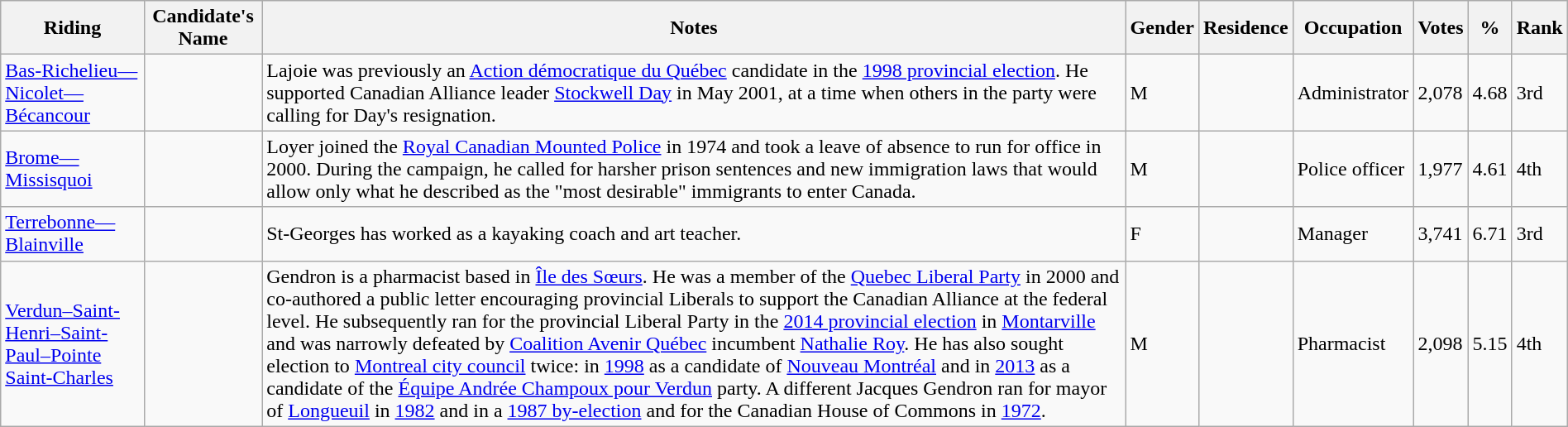<table class="wikitable sortable" width="100%">
<tr>
<th>Riding</th>
<th>Candidate's Name</th>
<th>Notes</th>
<th>Gender</th>
<th>Residence</th>
<th>Occupation</th>
<th>Votes</th>
<th>%</th>
<th>Rank</th>
</tr>
<tr>
<td><a href='#'>Bas-Richelieu—Nicolet—Bécancour</a></td>
<td></td>
<td>Lajoie was previously an <a href='#'>Action démocratique du Québec</a> candidate in the <a href='#'>1998 provincial election</a>. He supported Canadian Alliance leader <a href='#'>Stockwell Day</a> in May 2001, at a time when others in the party were calling for Day's resignation.</td>
<td>M</td>
<td></td>
<td>Administrator</td>
<td>2,078</td>
<td>4.68</td>
<td>3rd</td>
</tr>
<tr>
<td><a href='#'>Brome—Missisquoi</a></td>
<td></td>
<td>Loyer joined the <a href='#'>Royal Canadian Mounted Police</a> in 1974 and took a leave of absence to run for office in 2000. During the campaign, he called for harsher prison sentences and new immigration laws that would allow only what he described as the "most desirable" immigrants to enter Canada.</td>
<td>M</td>
<td></td>
<td>Police officer</td>
<td>1,977</td>
<td>4.61</td>
<td>4th</td>
</tr>
<tr>
<td><a href='#'>Terrebonne—Blainville</a></td>
<td></td>
<td>St-Georges has worked as a kayaking coach and art teacher.</td>
<td>F</td>
<td></td>
<td>Manager</td>
<td>3,741</td>
<td>6.71</td>
<td>3rd</td>
</tr>
<tr>
<td><a href='#'>Verdun–Saint-Henri–Saint-Paul–Pointe Saint-Charles</a></td>
<td></td>
<td>Gendron is a pharmacist based in <a href='#'>Île des Sœurs</a>. He was a member of the <a href='#'>Quebec Liberal Party</a> in 2000 and co-authored a public letter encouraging provincial Liberals to support the Canadian Alliance at the federal level. He subsequently ran for the provincial Liberal Party in the <a href='#'>2014 provincial election</a> in <a href='#'>Montarville</a> and was narrowly defeated by <a href='#'>Coalition Avenir Québec</a> incumbent <a href='#'>Nathalie Roy</a>. He has also sought election to <a href='#'>Montreal city council</a> twice: in <a href='#'>1998</a> as a candidate of <a href='#'>Nouveau Montréal</a> and in <a href='#'>2013</a> as a candidate of the <a href='#'>Équipe Andrée Champoux pour Verdun</a> party. A different Jacques Gendron ran for mayor of <a href='#'>Longueuil</a> in <a href='#'>1982</a> and in a <a href='#'>1987 by-election</a> and for the Canadian House of Commons in <a href='#'>1972</a>.</td>
<td>M</td>
<td></td>
<td>Pharmacist</td>
<td>2,098</td>
<td>5.15</td>
<td>4th</td>
</tr>
</table>
